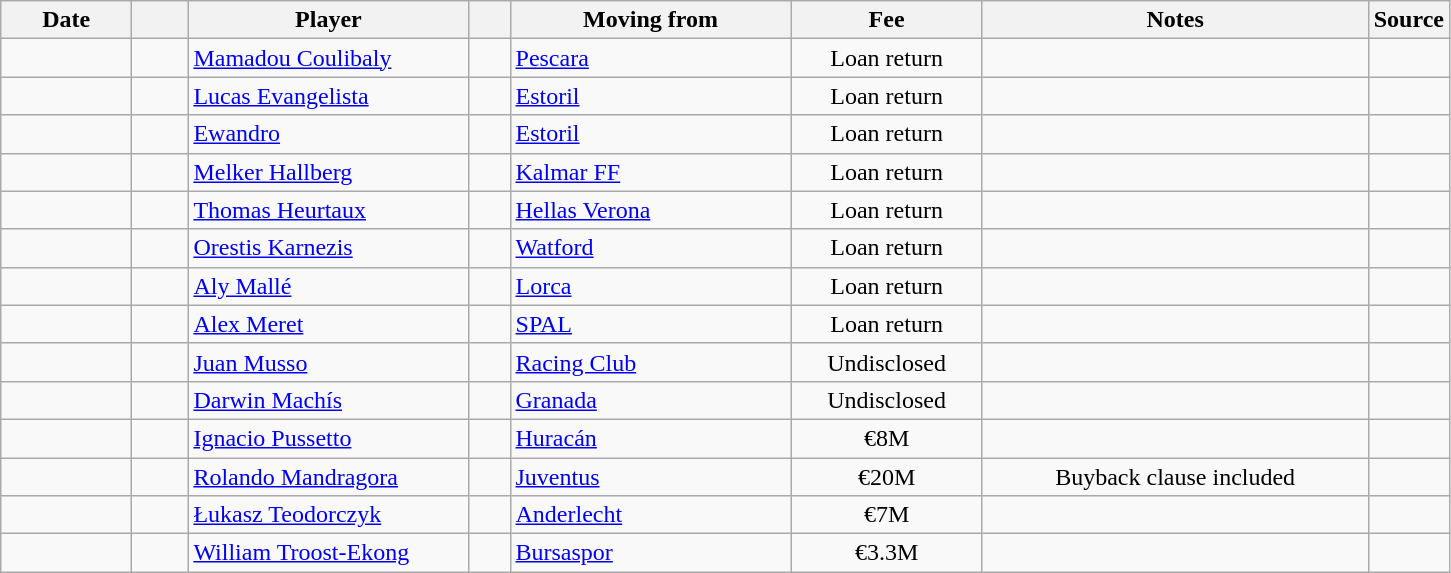<table class="wikitable sortable">
<tr>
<th style="width:80px;">Date</th>
<th style="width:30px;"></th>
<th style="width:180px;">Player</th>
<th style="width:20px;"></th>
<th style="width:180px;">Moving from</th>
<th style="width:120px;" class="unsortable">Fee</th>
<th style="width:250px;" class="unsortable">Notes</th>
<th style="width:20px;">Source</th>
</tr>
<tr>
<td></td>
<td align=center></td>
<td> <a href='#'>Mamadou Coulibaly</a></td>
<td align=center></td>
<td> <a href='#'>Pescara</a></td>
<td align=center>Loan return</td>
<td align=center></td>
<td></td>
</tr>
<tr>
<td></td>
<td align=center></td>
<td> <a href='#'>Lucas Evangelista</a></td>
<td align=center></td>
<td> <a href='#'>Estoril</a></td>
<td align=center>Loan return</td>
<td align=center></td>
<td></td>
</tr>
<tr>
<td></td>
<td align=center></td>
<td> <a href='#'>Ewandro</a></td>
<td align=center></td>
<td> <a href='#'>Estoril</a></td>
<td align=center>Loan return</td>
<td align=center></td>
<td></td>
</tr>
<tr>
<td></td>
<td align=center></td>
<td> <a href='#'>Melker Hallberg</a></td>
<td align=center></td>
<td> <a href='#'>Kalmar FF</a></td>
<td align=center>Loan return</td>
<td align=center></td>
<td></td>
</tr>
<tr>
<td></td>
<td align=center></td>
<td> <a href='#'>Thomas Heurtaux</a></td>
<td align=center></td>
<td> <a href='#'>Hellas Verona</a></td>
<td align=center>Loan return</td>
<td align=center></td>
<td></td>
</tr>
<tr>
<td></td>
<td align=center></td>
<td> <a href='#'>Orestis Karnezis</a></td>
<td align=center></td>
<td> <a href='#'>Watford</a></td>
<td align=center>Loan return</td>
<td align=center></td>
<td></td>
</tr>
<tr>
<td></td>
<td align=center></td>
<td> <a href='#'>Aly Mallé</a></td>
<td align=center></td>
<td> <a href='#'>Lorca</a></td>
<td align=center>Loan return</td>
<td align=center></td>
<td></td>
</tr>
<tr>
<td></td>
<td align=center></td>
<td> <a href='#'>Alex Meret</a></td>
<td align=center></td>
<td> <a href='#'>SPAL</a></td>
<td align=center>Loan return</td>
<td align=center></td>
<td></td>
</tr>
<tr>
<td></td>
<td align=center></td>
<td> <a href='#'>Juan Musso</a></td>
<td align=center></td>
<td> <a href='#'>Racing Club</a></td>
<td align=center>Undisclosed</td>
<td align=center></td>
<td></td>
</tr>
<tr>
<td></td>
<td align=center></td>
<td> <a href='#'>Darwin Machís</a></td>
<td align=center></td>
<td> <a href='#'>Granada</a></td>
<td align=center>Undisclosed</td>
<td align=center></td>
<td></td>
</tr>
<tr>
<td></td>
<td align=center></td>
<td> <a href='#'>Ignacio Pussetto</a></td>
<td align=center></td>
<td> <a href='#'>Huracán</a></td>
<td align=center>€8M</td>
<td align=center></td>
<td></td>
</tr>
<tr>
<td></td>
<td align=center></td>
<td> <a href='#'>Rolando Mandragora</a></td>
<td align=center></td>
<td> <a href='#'>Juventus</a></td>
<td align=center>€20M</td>
<td align=center>Buyback clause included</td>
<td></td>
</tr>
<tr>
<td></td>
<td align=center></td>
<td> <a href='#'>Łukasz Teodorczyk</a></td>
<td align=center></td>
<td> <a href='#'>Anderlecht</a></td>
<td align=center>€7M</td>
<td align=center></td>
<td></td>
</tr>
<tr>
<td></td>
<td align=center></td>
<td> <a href='#'>William Troost-Ekong</a></td>
<td align=center></td>
<td> <a href='#'>Bursaspor</a></td>
<td align=center>€3.3M</td>
<td align=center></td>
<td></td>
</tr>
</table>
